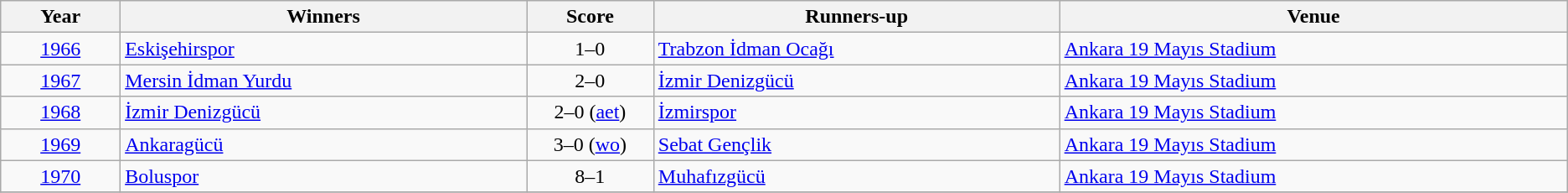<table class="sortable wikitable">
<tr>
<th width=2%>Year</th>
<th width=8%>Winners</th>
<th width=2%>Score</th>
<th width=8%>Runners-up</th>
<th width=10%>Venue</th>
</tr>
<tr>
<td align=center><a href='#'>1966</a></td>
<td> <a href='#'>Eskişehirspor</a></td>
<td align=center>1–0</td>
<td> <a href='#'>Trabzon İdman Ocağı</a></td>
<td><a href='#'>Ankara 19 Mayıs Stadium</a></td>
</tr>
<tr>
<td align=center><a href='#'>1967</a></td>
<td> <a href='#'>Mersin İdman Yurdu</a></td>
<td align=center>2–0</td>
<td> <a href='#'>İzmir Denizgücü</a></td>
<td><a href='#'>Ankara 19 Mayıs Stadium</a></td>
</tr>
<tr>
<td align=center><a href='#'>1968</a></td>
<td> <a href='#'>İzmir Denizgücü</a></td>
<td align=center>2–0 (<a href='#'>aet</a>)</td>
<td> <a href='#'>İzmirspor</a></td>
<td><a href='#'>Ankara 19 Mayıs Stadium</a></td>
</tr>
<tr>
<td align=center><a href='#'>1969</a></td>
<td> <a href='#'>Ankaragücü</a></td>
<td align=center>3–0 (<a href='#'>wo</a>)</td>
<td> <a href='#'>Sebat Gençlik</a></td>
<td><a href='#'>Ankara 19 Mayıs Stadium</a></td>
</tr>
<tr>
<td align=center><a href='#'>1970</a></td>
<td> <a href='#'>Boluspor</a></td>
<td align=center>8–1</td>
<td> <a href='#'>Muhafızgücü</a></td>
<td><a href='#'>Ankara 19 Mayıs Stadium</a></td>
</tr>
<tr>
</tr>
</table>
